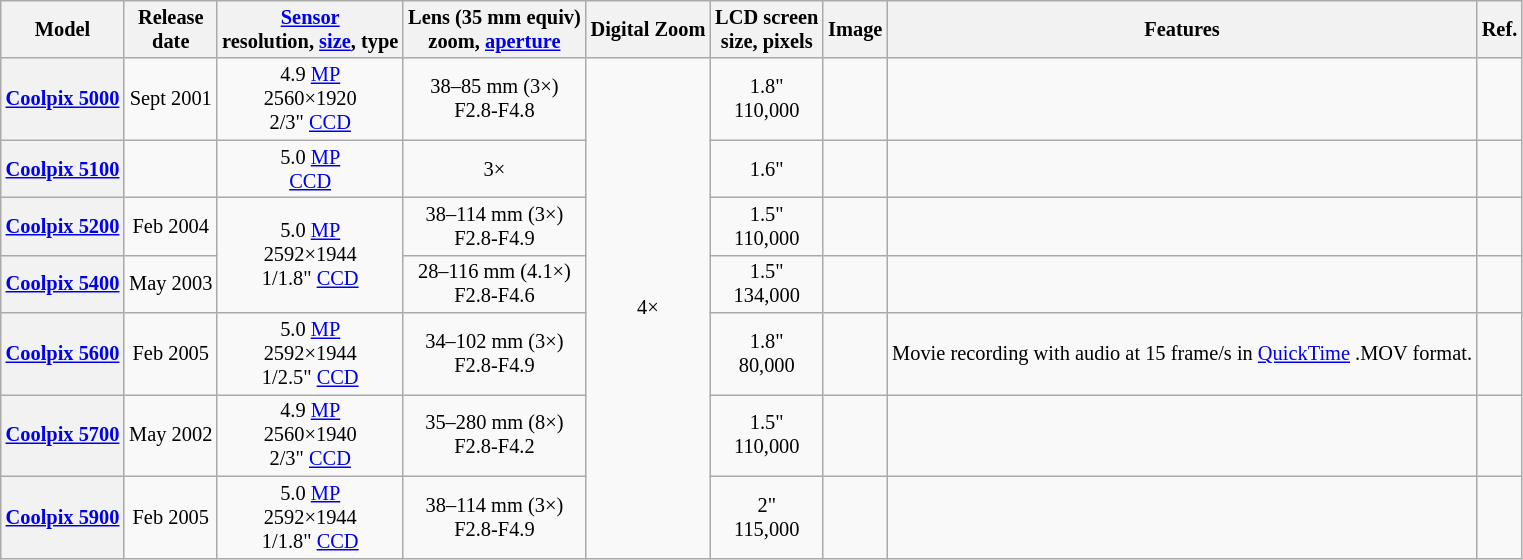<table class="wikitable" style="font-size: 85%; text-align: center">
<tr>
<th>Model</th>
<th>Release<br>date</th>
<th><a href='#'>Sensor</a><br>resolution, <a href='#'>size</a>, type</th>
<th>Lens (35 mm equiv)<br>zoom, <a href='#'>aperture</a></th>
<th>Digital Zoom</th>
<th>LCD screen<br>size, pixels</th>
<th>Image</th>
<th>Features</th>
<th>Ref.</th>
</tr>
<tr>
<th><a href='#'>Coolpix 5000</a></th>
<td>Sept 2001</td>
<td>4.9 <a href='#'>MP</a><br>2560×1920<br>2/3" <a href='#'>CCD</a></td>
<td>38–85 mm (3×)<br>F2.8-F4.8</td>
<td rowspan="7">4×</td>
<td>1.8"<br>110,000</td>
<td></td>
<td></td>
<td></td>
</tr>
<tr>
<th><a href='#'>Coolpix 5100</a></th>
<td></td>
<td>5.0 <a href='#'>MP</a><br><a href='#'>CCD</a></td>
<td>3×</td>
<td>1.6"</td>
<td></td>
<td></td>
<td></td>
</tr>
<tr>
<th><a href='#'>Coolpix 5200</a></th>
<td>Feb 2004</td>
<td rowspan="2">5.0 <a href='#'>MP</a><br>2592×1944<br>1/1.8" <a href='#'>CCD</a></td>
<td>38–114 mm (3×)<br>F2.8-F4.9</td>
<td>1.5"<br>110,000</td>
<td></td>
<td></td>
<td></td>
</tr>
<tr>
<th><a href='#'>Coolpix 5400</a></th>
<td>May 2003</td>
<td>28–116 mm (4.1×)<br>F2.8-F4.6</td>
<td>1.5"<br>134,000</td>
<td></td>
<td></td>
<td></td>
</tr>
<tr>
<th><a href='#'>Coolpix 5600</a></th>
<td>Feb 2005</td>
<td>5.0 <a href='#'>MP</a><br>2592×1944<br>1/2.5" <a href='#'>CCD</a></td>
<td>34–102 mm (3×)<br>F2.8-F4.9</td>
<td>1.8"<br>80,000</td>
<td></td>
<td>Movie recording with audio at 15 frame/s in <a href='#'>QuickTime</a> .MOV format.</td>
<td></td>
</tr>
<tr>
<th><a href='#'>Coolpix 5700</a></th>
<td>May 2002</td>
<td>4.9 <a href='#'>MP</a><br>2560×1940<br>2/3" <a href='#'>CCD</a></td>
<td>35–280 mm (8×)<br>F2.8-F4.2</td>
<td>1.5"<br>110,000</td>
<td></td>
<td></td>
<td></td>
</tr>
<tr>
<th><a href='#'>Coolpix 5900</a></th>
<td>Feb 2005</td>
<td>5.0 <a href='#'>MP</a><br>2592×1944<br>1/1.8" <a href='#'>CCD</a></td>
<td>38–114 mm (3×)<br>F2.8-F4.9</td>
<td>2"<br>115,000</td>
<td></td>
<td></td>
<td></td>
</tr>
</table>
